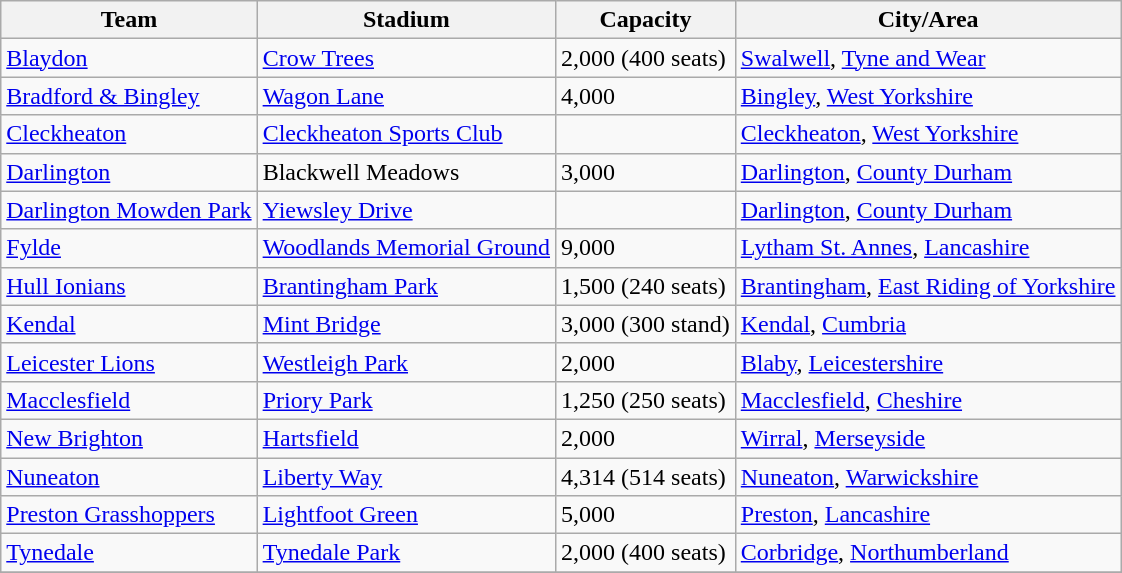<table class="wikitable sortable">
<tr>
<th>Team</th>
<th>Stadium</th>
<th>Capacity</th>
<th>City/Area</th>
</tr>
<tr>
<td><a href='#'>Blaydon</a></td>
<td><a href='#'>Crow Trees</a></td>
<td>2,000 (400 seats)</td>
<td><a href='#'>Swalwell</a>, <a href='#'>Tyne and Wear</a></td>
</tr>
<tr>
<td><a href='#'>Bradford & Bingley</a></td>
<td><a href='#'>Wagon Lane</a></td>
<td>4,000</td>
<td><a href='#'>Bingley</a>, <a href='#'>West Yorkshire</a></td>
</tr>
<tr>
<td><a href='#'>Cleckheaton</a></td>
<td><a href='#'>Cleckheaton Sports Club</a></td>
<td></td>
<td><a href='#'>Cleckheaton</a>, <a href='#'>West Yorkshire</a></td>
</tr>
<tr>
<td><a href='#'>Darlington</a></td>
<td>Blackwell Meadows</td>
<td>3,000</td>
<td><a href='#'>Darlington</a>, <a href='#'>County Durham</a></td>
</tr>
<tr>
<td><a href='#'>Darlington Mowden Park</a></td>
<td><a href='#'>Yiewsley Drive</a></td>
<td></td>
<td><a href='#'>Darlington</a>, <a href='#'>County Durham</a></td>
</tr>
<tr>
<td><a href='#'>Fylde</a></td>
<td><a href='#'>Woodlands Memorial Ground</a></td>
<td>9,000</td>
<td><a href='#'>Lytham St. Annes</a>, <a href='#'>Lancashire</a></td>
</tr>
<tr>
<td><a href='#'>Hull Ionians</a></td>
<td><a href='#'>Brantingham Park</a></td>
<td>1,500 (240 seats)</td>
<td><a href='#'>Brantingham</a>, <a href='#'>East Riding of Yorkshire</a></td>
</tr>
<tr>
<td><a href='#'>Kendal</a></td>
<td><a href='#'>Mint Bridge</a></td>
<td>3,000 (300 stand)</td>
<td><a href='#'>Kendal</a>, <a href='#'>Cumbria</a></td>
</tr>
<tr>
<td><a href='#'>Leicester Lions</a></td>
<td><a href='#'>Westleigh Park</a></td>
<td>2,000</td>
<td><a href='#'>Blaby</a>, <a href='#'>Leicestershire</a></td>
</tr>
<tr>
<td><a href='#'>Macclesfield</a></td>
<td><a href='#'>Priory Park</a></td>
<td>1,250 (250 seats)</td>
<td><a href='#'>Macclesfield</a>, <a href='#'>Cheshire</a></td>
</tr>
<tr>
<td><a href='#'>New Brighton</a></td>
<td><a href='#'>Hartsfield</a></td>
<td>2,000</td>
<td><a href='#'>Wirral</a>, <a href='#'>Merseyside</a></td>
</tr>
<tr>
<td><a href='#'>Nuneaton</a></td>
<td><a href='#'>Liberty Way</a></td>
<td>4,314 (514 seats)</td>
<td><a href='#'>Nuneaton</a>, <a href='#'>Warwickshire</a></td>
</tr>
<tr>
<td><a href='#'>Preston Grasshoppers</a></td>
<td><a href='#'>Lightfoot Green</a></td>
<td>5,000</td>
<td><a href='#'>Preston</a>, <a href='#'>Lancashire</a></td>
</tr>
<tr>
<td><a href='#'>Tynedale</a></td>
<td><a href='#'>Tynedale Park</a></td>
<td>2,000 (400 seats)</td>
<td><a href='#'>Corbridge</a>, <a href='#'>Northumberland</a></td>
</tr>
<tr>
</tr>
</table>
